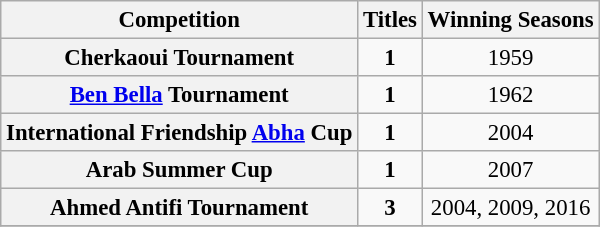<table class="wikitable plainrowheaders" style="font-size:95%; text-align:center;">
<tr>
<th>Competition</th>
<th>Titles</th>
<th>Winning Seasons</th>
</tr>
<tr>
<th scope=col>Cherkaoui Tournament</th>
<td align="center"><strong>1</strong></td>
<td>1959</td>
</tr>
<tr>
<th scope=col><a href='#'>Ben Bella</a> Tournament</th>
<td align="center"><strong>1</strong></td>
<td>1962</td>
</tr>
<tr>
<th scope=col>International Friendship <a href='#'>Abha</a> Cup</th>
<td align="center"><strong>1</strong></td>
<td>2004</td>
</tr>
<tr>
<th scope=col>Arab Summer Cup</th>
<td align="center"><strong>1</strong></td>
<td>2007</td>
</tr>
<tr>
<th scope=col>Ahmed Antifi Tournament</th>
<td align="center"><strong>3</strong></td>
<td>2004, 2009, 2016</td>
</tr>
<tr>
</tr>
</table>
